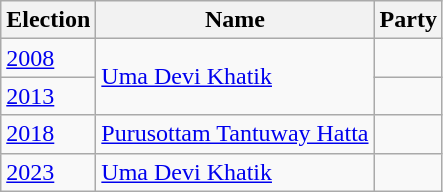<table class="wikitable sortable">
<tr>
<th>Election</th>
<th>Name</th>
<th colspan=2>Party</th>
</tr>
<tr>
<td><a href='#'>2008</a></td>
<td rowspan=2><a href='#'>Uma Devi Khatik</a></td>
<td></td>
</tr>
<tr>
<td><a href='#'>2013</a></td>
</tr>
<tr>
<td><a href='#'>2018</a></td>
<td><a href='#'>Purusottam Tantuway Hatta</a></td>
<td></td>
</tr>
<tr>
<td><a href='#'>2023</a></td>
<td><a href='#'>Uma Devi Khatik</a></td>
</tr>
</table>
